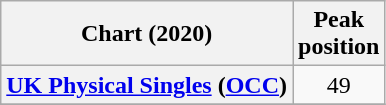<table class="wikitable sortable plainrowheaders" style="text-align:center">
<tr>
<th scope="col">Chart (2020)</th>
<th scope="col">Peak<br> position</th>
</tr>
<tr>
<th scope="row"><a href='#'>UK Physical Singles</a> (<a href='#'>OCC</a>)</th>
<td>49</td>
</tr>
<tr>
</tr>
</table>
